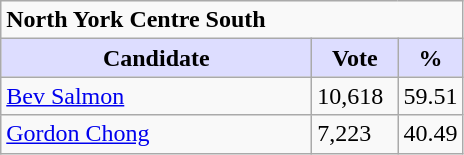<table class="wikitable plainrowheaders">
<tr>
<td colspan="3"><strong>North York Centre South</strong></td>
</tr>
<tr>
<th style="background:#ddf; width:200px;">Candidate</th>
<th style="background:#ddf; width:50px;">Vote</th>
<th style="background:#ddf; width:30px;">%</th>
</tr>
<tr>
<td><a href='#'>Bev Salmon</a></td>
<td>10,618</td>
<td>59.51</td>
</tr>
<tr>
<td><a href='#'>Gordon Chong</a></td>
<td>7,223</td>
<td>40.49</td>
</tr>
</table>
